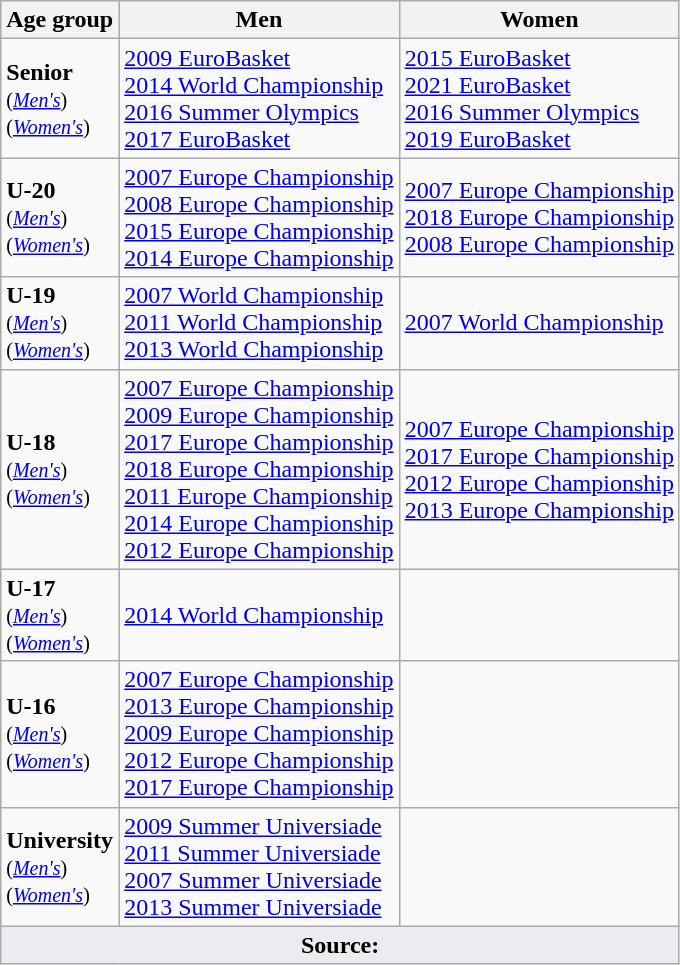<table class="wikitable">
<tr>
<th>Age group</th>
<th>Men</th>
<th>Women</th>
</tr>
<tr>
<td><strong>Senior</strong> <br> <small>(<em><a href='#'>Men's</a></em>)</small><br> <small>(<em><a href='#'>Women's</a></em>)</small></td>
<td> <a href='#'>2009 EuroBasket</a> <br> <a href='#'>2014 World Championship</a> <br> <a href='#'>2016 Summer Olympics</a>  <br> <a href='#'>2017 EuroBasket</a></td>
<td> <a href='#'>2015 EuroBasket</a> <br>  <a href='#'>2021 EuroBasket</a> <br>  <a href='#'>2016 Summer Olympics</a> <br> <a href='#'>2019 EuroBasket</a></td>
</tr>
<tr>
<td><strong>U-20</strong> <br> <small>(<em><a href='#'>Men's</a></em>)</small><br> <small>(<em><a href='#'>Women's</a></em>)</small></td>
<td> <a href='#'>2007 Europe Championship</a> <br> <a href='#'>2008 Europe Championship</a> <br> <a href='#'>2015 Europe Championship</a> <br>  <a href='#'>2014 Europe Championship</a></td>
<td> <a href='#'>2007 Europe Championship</a> <br> <a href='#'>2018 Europe Championship</a> <br> <a href='#'>2008 Europe Championship</a></td>
</tr>
<tr>
<td><strong>U-19</strong> <br> <small>(<em><a href='#'>Men's</a></em>)</small><br> <small>(<em><a href='#'>Women's</a></em>)</small></td>
<td> <a href='#'>2007 World Championship</a> <br> <a href='#'>2011 World Championship</a> <br> <a href='#'>2013 World Championship</a></td>
<td> <a href='#'>2007 World Championship</a></td>
</tr>
<tr>
<td><strong>U-18</strong> <br> <small>(<em><a href='#'>Men's</a></em>)</small><br> <small>(<em><a href='#'>Women's</a></em>)</small></td>
<td> <a href='#'>2007 Europe Championship</a><br>  <a href='#'>2009 Europe Championship</a><br> <a href='#'>2017 Europe Championship</a><br> <a href='#'>2018 Europe Championship</a><br> <a href='#'>2011 Europe Championship</a> <br> <a href='#'>2014 Europe Championship</a><br> <a href='#'>2012 Europe Championship</a></td>
<td> <a href='#'>2007 Europe Championship</a><br> <a href='#'>2017 Europe Championship</a><br> <a href='#'>2012 Europe Championship</a><br> <a href='#'>2013 Europe Championship</a></td>
</tr>
<tr>
<td><strong>U-17</strong><br> <small>(<em><a href='#'>Men's</a></em>)</small><br> <small>(<em><a href='#'>Women's</a></em>)</small></td>
<td> <a href='#'>2014 World Championship</a></td>
<td></td>
</tr>
<tr>
<td><strong>U-16</strong><br> <small>(<em><a href='#'>Men's</a></em>)</small><br> <small>(<em><a href='#'>Women's</a></em>)</small></td>
<td> <a href='#'>2007 Europe Championship</a><br> <a href='#'>2013 Europe Championship</a> <br>  <a href='#'>2009 Europe Championship</a> <br> <a href='#'>2012 Europe Championship</a> <br> <a href='#'>2017 Europe Championship</a></td>
<td></td>
</tr>
<tr>
<td><strong>University</strong><br> <small>(<em><a href='#'>Men's</a></em>)</small><br> <small>(<em><a href='#'>Women's</a></em>)</small></td>
<td> <a href='#'>2009 Summer Universiade</a><br> <a href='#'>2011 Summer Universiade</a><br> <a href='#'>2007 Summer Universiade</a> <br> <a href='#'>2013 Summer Universiade</a></td>
<td></td>
</tr>
<tr>
<td style="background-color:#EAECF0; text-align:center" colspan="3"><strong>Source:</strong> </td>
</tr>
</table>
